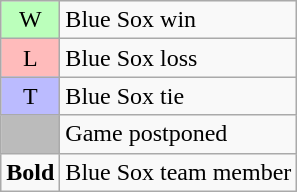<table class="wikitable">
<tr>
<td bgcolor=#bbffbb align=center>W</td>
<td>Blue Sox win</td>
</tr>
<tr>
<td bgcolor=#ffbbbb align=center>L</td>
<td>Blue Sox loss</td>
</tr>
<tr>
<td bgcolor=#bbbbff align=center>T</td>
<td>Blue Sox tie</td>
</tr>
<tr>
<td bgcolor=#bbbbbb> </td>
<td>Game postponed</td>
</tr>
<tr>
<td align=center><strong>Bold</strong></td>
<td>Blue Sox team member</td>
</tr>
</table>
